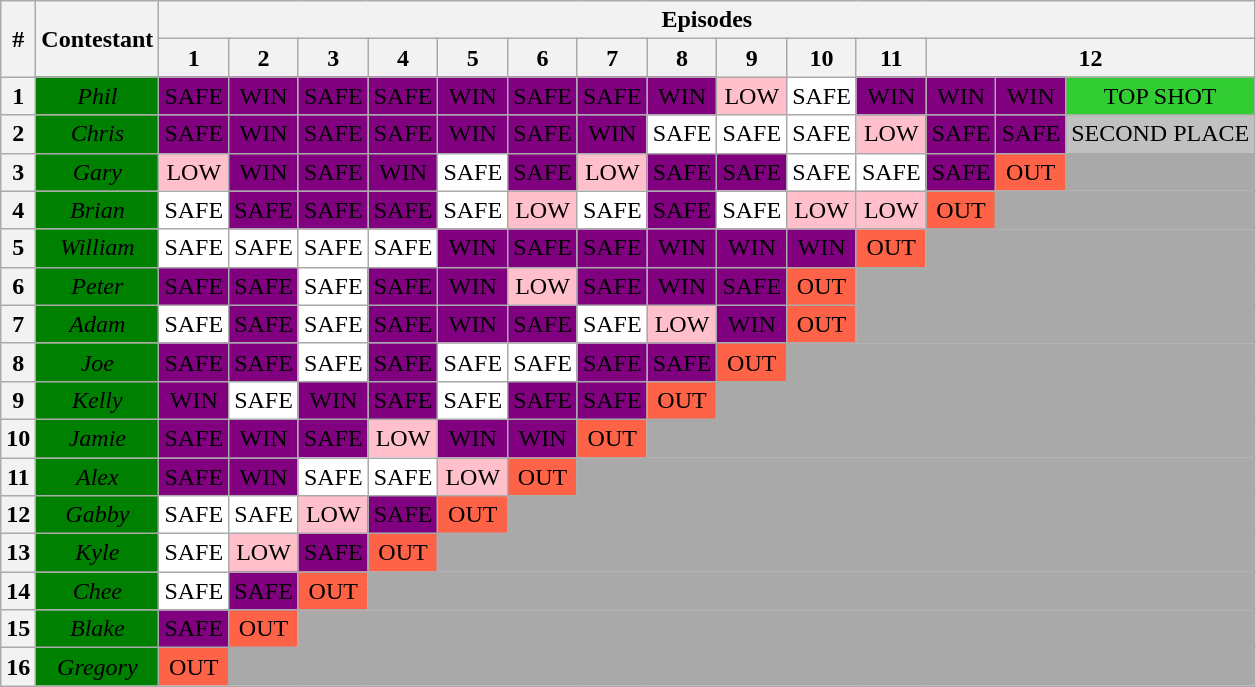<table class="wikitable" style="text-align:center">
<tr>
<th rowspan=2>#</th>
<th rowspan=2>Contestant</th>
<th colspan="14">Episodes</th>
</tr>
<tr>
<th>1</th>
<th>2</th>
<th>3</th>
<th>4</th>
<th>5</th>
<th>6</th>
<th>7</th>
<th>8</th>
<th>9</th>
<th>10</th>
<th>11</th>
<th colspan=3>12</th>
</tr>
<tr>
<th>1</th>
<td style="background:green;"><span><em>Phil</em></span></td>
<td style="background:purple;"><span>SAFE</span></td>
<td style="background:purple;"><span>WIN</span></td>
<td style="background:purple;"><span>SAFE</span></td>
<td style="background:purple;"><span>SAFE</span></td>
<td style="background:purple;"><span>WIN</span></td>
<td style="background:purple;"><span>SAFE</span></td>
<td style="background:purple;"><span>SAFE</span></td>
<td style="background:purple;"><span>WIN</span></td>
<td style="background:pink;">LOW</td>
<td style="background:white;">SAFE</td>
<td style="background:purple;"><span>WIN</span></td>
<td style="background:purple;"><span>WIN</span></td>
<td style="background:purple;"><span>WIN</span></td>
<td bgcolor="limegreen">TOP SHOT</td>
</tr>
<tr>
<th>2</th>
<td style="background:green;"><span><em>Chris</em></span></td>
<td style="background:purple;"><span>SAFE</span></td>
<td style="background:purple;"><span>WIN</span></td>
<td style="background:purple;"><span>SAFE</span></td>
<td style="background:purple;"><span>SAFE</span></td>
<td style="background:purple;"><span>WIN</span></td>
<td style="background:purple;"><span>SAFE</span></td>
<td style="background:purple;"><span>WIN</span></td>
<td style="background:white;">SAFE</td>
<td style="background:white;">SAFE</td>
<td style="background:white;">SAFE</td>
<td style="background:pink;">LOW</td>
<td style="background:purple;"><span>SAFE</span></td>
<td style="background:purple;"><span>SAFE</span></td>
<td bgcolor="silver">SECOND PLACE</td>
</tr>
<tr>
<th>3</th>
<td style="background:green;"><span><em>Gary</em></span></td>
<td style="background:pink;">LOW</td>
<td style="background:purple;"><span>WIN</span></td>
<td style="background:purple;"><span>SAFE</span></td>
<td style="background:purple;"><span>WIN</span></td>
<td style="background:white;">SAFE</td>
<td style="background:purple;"><span>SAFE</span></td>
<td style="background:pink;">LOW</td>
<td style="background:purple;"><span>SAFE</span></td>
<td style="background:purple;"><span>SAFE</span></td>
<td style="background:white;">SAFE</td>
<td style="background:white;">SAFE</td>
<td style="background:purple;"><span>SAFE</span></td>
<td style="background:tomato;">OUT</td>
<td bgcolor="darkgray"></td>
</tr>
<tr>
<th>4</th>
<td style="background:green;"><span><em>Brian</em></span></td>
<td style="background:white;">SAFE</td>
<td style="background:purple;"><span>SAFE</span></td>
<td style="background:purple;"><span>SAFE</span></td>
<td style="background:purple;"><span>SAFE</span></td>
<td style="background:white;">SAFE</td>
<td style="background:pink;">LOW</td>
<td style="background:white;">SAFE</td>
<td style="background:purple;"><span>SAFE</span></td>
<td style="background:white;">SAFE</td>
<td style="background:pink;">LOW</td>
<td style="background:pink;">LOW</td>
<td style="background:tomato;">OUT</td>
<td colspan="2" bgcolor="darkgray"></td>
</tr>
<tr>
<th>5</th>
<td style="background:green;"><span><em>William</em></span></td>
<td style="background:white;">SAFE</td>
<td style="background:white;">SAFE</td>
<td style="background:white;">SAFE</td>
<td style="background:white;">SAFE</td>
<td style="background:purple;"><span>WIN</span></td>
<td style="background:purple;"><span>SAFE</span></td>
<td style="background:purple;"><span>SAFE</span></td>
<td style="background:purple;"><span>WIN</span></td>
<td style="background:purple;"><span>WIN</span></td>
<td style="background:purple;"><span>WIN</span></td>
<td style="background:tomato;">OUT</td>
<td colspan="3" bgcolor="darkgray"></td>
</tr>
<tr>
<th>6</th>
<td style="background:green;"><span><em>Peter</em></span></td>
<td style="background:purple;"><span>SAFE</span></td>
<td style="background:purple;"><span>SAFE</span></td>
<td style="background:white;">SAFE</td>
<td style="background:purple;"><span>SAFE</span></td>
<td style="background:purple;"><span>WIN</span></td>
<td style="background:pink;">LOW</td>
<td style="background:purple;"><span>SAFE</span></td>
<td style="background:purple;"><span>WIN</span></td>
<td style="background:purple;"><span>SAFE</span></td>
<td style="background:tomato;">OUT</td>
<td colspan="4" bgcolor="darkgray"></td>
</tr>
<tr>
<th>7</th>
<td style="background:green;"><span><em>Adam</em></span></td>
<td style="background:white;">SAFE</td>
<td style="background:purple;"><span>SAFE</span></td>
<td style="background:white;">SAFE</td>
<td style="background:purple;"><span>SAFE</span></td>
<td style="background:purple;"><span>WIN</span></td>
<td style="background:purple;"><span>SAFE</span></td>
<td style="background:white;">SAFE</td>
<td style="background:pink;">LOW</td>
<td style="background:purple;"><span>WIN</span></td>
<td style="background:tomato;">OUT</td>
<td colspan="4" bgcolor="darkgray"></td>
</tr>
<tr>
<th>8</th>
<td style="background:green;"><span><em>Joe</em></span></td>
<td style="background:purple;"><span>SAFE</span></td>
<td style="background:purple;"><span>SAFE</span></td>
<td style="background:white;">SAFE</td>
<td style="background:purple;"><span>SAFE</span></td>
<td style="background:white;">SAFE</td>
<td style="background:white;">SAFE</td>
<td style="background:purple;"><span>SAFE</span></td>
<td style="background:purple;"><span>SAFE</span></td>
<td style="background:tomato;">OUT</td>
<td colspan="5" bgcolor="darkgray"></td>
</tr>
<tr>
<th>9</th>
<td style="background:green;"><span><em>Kelly</em></span></td>
<td style="background:purple;"><span>WIN</span></td>
<td style="background:white;">SAFE</td>
<td style="background:purple;"><span>WIN</span></td>
<td style="background:purple;"><span>SAFE</span></td>
<td style="background:white;">SAFE</td>
<td style="background:purple;"><span>SAFE</span></td>
<td style="background:purple;"><span>SAFE</span></td>
<td style="background:tomato;">OUT</td>
<td colspan="6" bgcolor="darkgray"></td>
</tr>
<tr>
<th>10</th>
<td style="background:green;"><span><em>Jamie</em></span></td>
<td style="background:purple;"><span>SAFE</span></td>
<td style="background:purple;"><span>WIN</span></td>
<td style="background:purple;"><span>SAFE</span></td>
<td style="background:pink;">LOW</td>
<td style="background:purple;"><span>WIN</span></td>
<td style="background:purple;"><span>WIN</span></td>
<td style="background:tomato;">OUT</td>
<td colspan="7" bgcolor="darkgray"></td>
</tr>
<tr>
<th>11</th>
<td style="background:green;"><span><em>Alex</em></span></td>
<td style="background:purple;"><span>SAFE</span></td>
<td style="background:purple;"><span>WIN</span></td>
<td style="background:white;">SAFE</td>
<td style="background:white;">SAFE</td>
<td style="background:pink;">LOW</td>
<td style="background:tomato;">OUT</td>
<td colspan="8" bgcolor="darkgray"></td>
</tr>
<tr>
<th>12</th>
<td style="background:green;"><span><em>Gabby</em></span></td>
<td style="background:white;">SAFE</td>
<td style="background:white;">SAFE</td>
<td style="background:pink;">LOW</td>
<td style="background:purple;"><span>SAFE</span></td>
<td style="background:tomato;">OUT</td>
<td colspan="9" bgcolor="darkgray"></td>
</tr>
<tr>
<th>13</th>
<td style="background:green;"><span><em>Kyle</em></span></td>
<td style="background:white;">SAFE</td>
<td style="background:pink;">LOW</td>
<td style="background:purple;"><span>SAFE</span></td>
<td style="background:tomato;">OUT</td>
<td colspan="10" bgcolor="darkgray"></td>
</tr>
<tr>
<th>14</th>
<td style="background:green;"><span><em>Chee</em></span></td>
<td style="background:white;">SAFE</td>
<td style="background:purple;"><span>SAFE</span></td>
<td style="background:tomato;">OUT</td>
<td colspan="11" bgcolor="darkgray"></td>
</tr>
<tr>
<th>15</th>
<td style="background:green;"><span><em>Blake</em></span></td>
<td style="background:purple;"><span>SAFE</span></td>
<td style="background:tomato;">OUT</td>
<td colspan="12" bgcolor="darkgray"></td>
</tr>
<tr>
<th>16</th>
<td style="background:green;"><span><em>Gregory</em></span></td>
<td style="background:tomato;">OUT</td>
<td colspan="13" bgcolor="darkgray"></td>
</tr>
</table>
